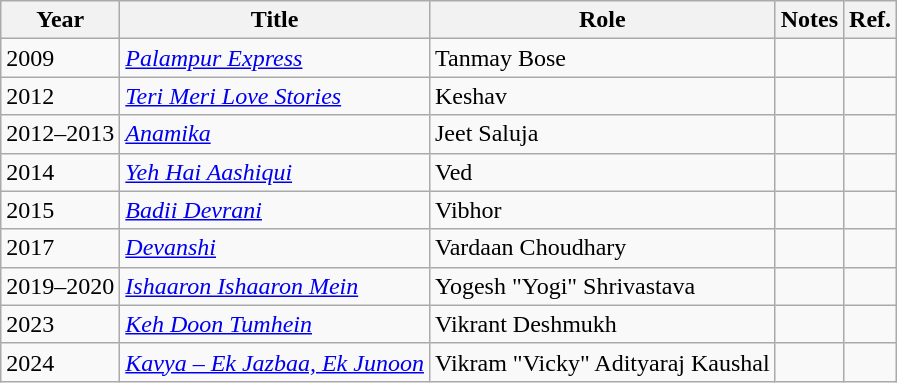<table class="wikitable sortable">
<tr>
<th>Year</th>
<th>Title</th>
<th>Role</th>
<th>Notes</th>
<th>Ref.</th>
</tr>
<tr>
<td>2009</td>
<td><em><a href='#'>Palampur Express</a></em></td>
<td>Tanmay Bose</td>
<td></td>
<td></td>
</tr>
<tr>
<td>2012</td>
<td><em><a href='#'>Teri Meri Love Stories</a></em></td>
<td>Keshav</td>
<td></td>
<td></td>
</tr>
<tr>
<td>2012–2013</td>
<td><em><a href='#'>Anamika</a></em></td>
<td>Jeet Saluja</td>
<td></td>
<td></td>
</tr>
<tr>
<td>2014</td>
<td><em><a href='#'>Yeh Hai Aashiqui</a></em></td>
<td>Ved</td>
<td></td>
<td></td>
</tr>
<tr>
<td>2015</td>
<td><em><a href='#'>Badii Devrani</a></em></td>
<td>Vibhor</td>
<td></td>
<td></td>
</tr>
<tr>
<td>2017</td>
<td><em><a href='#'>Devanshi</a></em></td>
<td>Vardaan Choudhary</td>
<td></td>
<td></td>
</tr>
<tr>
<td>2019–2020</td>
<td><em><a href='#'>Ishaaron Ishaaron Mein</a></em></td>
<td>Yogesh "Yogi" Shrivastava</td>
<td></td>
<td></td>
</tr>
<tr>
<td>2023</td>
<td><em><a href='#'>Keh Doon Tumhein</a></em></td>
<td>Vikrant Deshmukh</td>
<td></td>
<td></td>
</tr>
<tr>
<td>2024</td>
<td><em><a href='#'>Kavya – Ek Jazbaa, Ek Junoon</a></em></td>
<td>Vikram "Vicky" Adityaraj Kaushal</td>
<td></td>
<td></td>
</tr>
</table>
